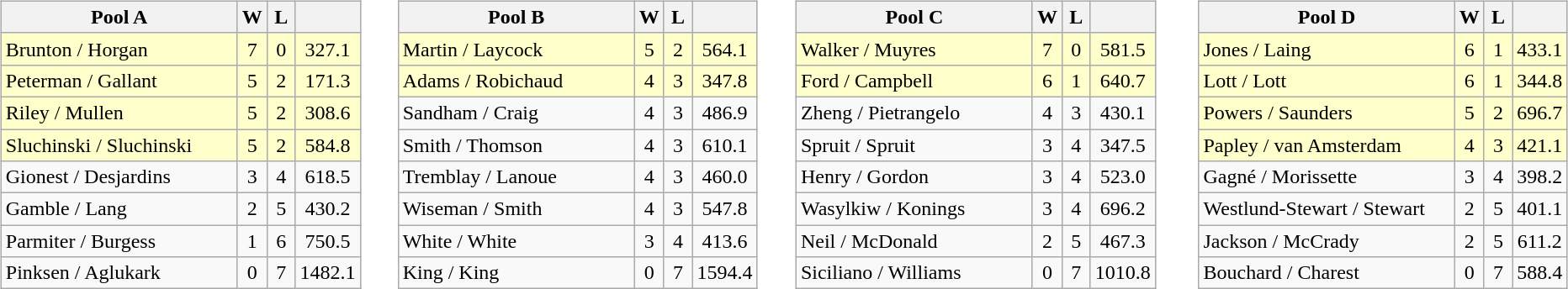<table>
<tr>
<td width=10% valign="top"><br><table class="wikitable" style="text-align: center;">
<tr>
<th width=180>Pool A</th>
<th width=15>W</th>
<th width=15>L</th>
<th></th>
</tr>
<tr bgcolor=#ffffcc>
<td style="text-align: left;"> Brunton / Horgan</td>
<td>7</td>
<td>0</td>
<td>327.1</td>
</tr>
<tr bgcolor=#ffffcc>
<td style="text-align: left;"> Peterman / Gallant</td>
<td>5</td>
<td>2</td>
<td>171.3</td>
</tr>
<tr bgcolor=#ffffcc>
<td style="text-align: left;"> Riley / Mullen</td>
<td>5</td>
<td>2</td>
<td>308.6</td>
</tr>
<tr bgcolor=#ffffcc>
<td style="text-align: left;"> Sluchinski / Sluchinski</td>
<td>5</td>
<td>2</td>
<td>584.8</td>
</tr>
<tr>
<td style="text-align: left;"> Gionest / Desjardins</td>
<td>3</td>
<td>4</td>
<td>618.5</td>
</tr>
<tr>
<td style="text-align: left;"> Gamble / Lang</td>
<td>2</td>
<td>5</td>
<td>430.2</td>
</tr>
<tr>
<td style="text-align: left;"> Parmiter / Burgess</td>
<td>1</td>
<td>6</td>
<td>750.5</td>
</tr>
<tr>
<td style="text-align: left;"> Pinksen / Aglukark</td>
<td>0</td>
<td>7</td>
<td>1482.1</td>
</tr>
</table>
</td>
<td valign=top width=10%><br><table class="wikitable" style="text-align: center;">
<tr>
<th width=180>Pool B</th>
<th width=15>W</th>
<th width=15>L</th>
<th></th>
</tr>
<tr bgcolor=#ffffcc>
<td style="text-align: left;"> Martin / Laycock</td>
<td>5</td>
<td>2</td>
<td>564.1</td>
</tr>
<tr bgcolor=#ffffcc>
<td style="text-align: left;"> Adams / Robichaud</td>
<td>4</td>
<td>3</td>
<td>347.8</td>
</tr>
<tr>
<td style="text-align: left;"> Sandham / Craig</td>
<td>4</td>
<td>3</td>
<td>486.9</td>
</tr>
<tr>
<td style="text-align: left;"> Smith / Thomson</td>
<td>4</td>
<td>3</td>
<td>610.1</td>
</tr>
<tr>
<td style="text-align: left;"> Tremblay / Lanoue</td>
<td>4</td>
<td>3</td>
<td>460.0</td>
</tr>
<tr>
<td style="text-align: left;"> Wiseman / Smith</td>
<td>4</td>
<td>3</td>
<td>547.8</td>
</tr>
<tr>
<td style="text-align: left;"> White / White</td>
<td>3</td>
<td>4</td>
<td>413.6</td>
</tr>
<tr>
<td style="text-align: left;"> King / King</td>
<td>0</td>
<td>7</td>
<td>1594.4</td>
</tr>
</table>
</td>
<td valign=top width=10%><br><table class="wikitable" style="text-align: center;">
<tr>
<th width=180>Pool C</th>
<th width=15>W</th>
<th width=15>L</th>
<th></th>
</tr>
<tr bgcolor=#ffffcc>
<td style="text-align: left;"> Walker / Muyres</td>
<td>7</td>
<td>0</td>
<td>581.5</td>
</tr>
<tr bgcolor=#ffffcc>
<td style="text-align: left;"> Ford / Campbell</td>
<td>6</td>
<td>1</td>
<td>640.7</td>
</tr>
<tr>
<td style="text-align: left;"> Zheng / Pietrangelo</td>
<td>4</td>
<td>3</td>
<td>430.1</td>
</tr>
<tr>
<td style="text-align: left;"> Spruit / Spruit</td>
<td>3</td>
<td>4</td>
<td>347.5</td>
</tr>
<tr>
<td style="text-align: left;"> Henry / Gordon</td>
<td>3</td>
<td>4</td>
<td>523.0</td>
</tr>
<tr>
<td style="text-align: left;"> Wasylkiw / Konings</td>
<td>3</td>
<td>4</td>
<td>696.2</td>
</tr>
<tr>
<td style="text-align: left;"> Neil / McDonald</td>
<td>2</td>
<td>5</td>
<td>467.3</td>
</tr>
<tr>
<td style="text-align: left;"> Siciliano / Williams</td>
<td>0</td>
<td>7</td>
<td>1010.8</td>
</tr>
</table>
</td>
<td valign=top width=10%><br><table class="wikitable" style="text-align: center;">
<tr>
<th width=200>Pool D</th>
<th width=15>W</th>
<th width=15>L</th>
<th></th>
</tr>
<tr bgcolor=#ffffcc>
<td style="text-align: left;"> Jones / Laing</td>
<td>6</td>
<td>1</td>
<td>433.1</td>
</tr>
<tr bgcolor=#ffffcc>
<td style="text-align: left;"> Lott / Lott</td>
<td>6</td>
<td>1</td>
<td>344.8</td>
</tr>
<tr bgcolor=#ffffcc>
<td style="text-align: left;"> Powers / Saunders</td>
<td>5</td>
<td>2</td>
<td>696.7</td>
</tr>
<tr bgcolor=#ffffcc>
<td style="text-align: left;"> Papley / van Amsterdam</td>
<td>4</td>
<td>3</td>
<td>421.1</td>
</tr>
<tr>
<td style="text-align: left;"> Gagné / Morissette</td>
<td>3</td>
<td>4</td>
<td>398.2</td>
</tr>
<tr>
<td style="text-align: left;"> Westlund-Stewart / Stewart</td>
<td>2</td>
<td>5</td>
<td>401.1</td>
</tr>
<tr>
<td style="text-align: left;"> Jackson / McCrady</td>
<td>2</td>
<td>5</td>
<td>611.2</td>
</tr>
<tr>
<td style="text-align: left;"> Bouchard / Charest</td>
<td>0</td>
<td>7</td>
<td>588.4</td>
</tr>
</table>
</td>
</tr>
</table>
